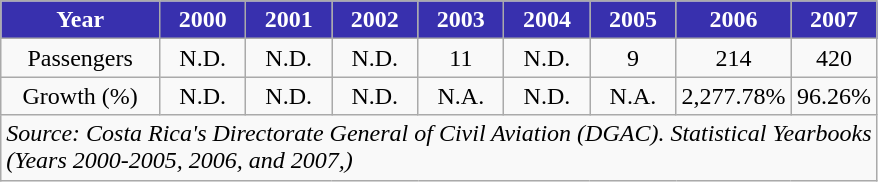<table class="sortable wikitable toccolours" style="text-align:center">
<tr>
<th style="background:#3830AE;color:white">Year</th>
<th style="background:#3830AE;color:white; width:50px">2000</th>
<th style="background:#3830AE;color:white; width:50px">2001</th>
<th style="background:#3830AE;color:white; width:50px">2002</th>
<th style="background:#3830AE;color:white; width:50px">2003</th>
<th style="background:#3830AE;color:white; width:50px">2004</th>
<th style="background:#3830AE;color:white; width:50px">2005</th>
<th style="background:#3830AE;color:white; width:65px">2006</th>
<th style="background:#3830AE;color:white; width:50px">2007</th>
</tr>
<tr>
<td>Passengers</td>
<td>N.D.</td>
<td>N.D.</td>
<td>N.D.</td>
<td>11</td>
<td>N.D.</td>
<td>9</td>
<td>214</td>
<td>420</td>
</tr>
<tr>
<td>Growth (%)</td>
<td>N.D.</td>
<td>N.D.</td>
<td>N.D.</td>
<td>N.A.</td>
<td>N.D.</td>
<td>N.A.</td>
<td>2,277.78%</td>
<td> 96.26%</td>
</tr>
<tr>
<td colspan="9" style="text-align:left;"><em>Source: Costa Rica's Directorate General of Civil Aviation (DGAC). Statistical Yearbooks<br>(Years 2000-2005, 2006, and 2007,)</em></td>
</tr>
</table>
